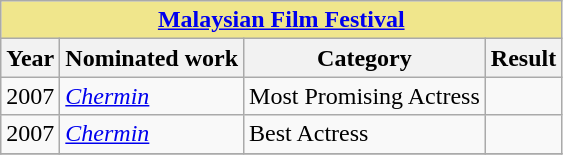<table class="wikitable">
<tr>
<th colspan="4" style="background: #F0E68C;"><a href='#'>Malaysian Film Festival</a></th>
</tr>
<tr>
<th>Year</th>
<th>Nominated work</th>
<th>Category</th>
<th>Result</th>
</tr>
<tr>
<td align="center">2007</td>
<td><em><a href='#'>Chermin</a></em></td>
<td>Most Promising Actress</td>
<td></td>
</tr>
<tr>
<td align="center">2007</td>
<td><em><a href='#'>Chermin</a></em></td>
<td>Best Actress</td>
<td></td>
</tr>
<tr>
</tr>
</table>
